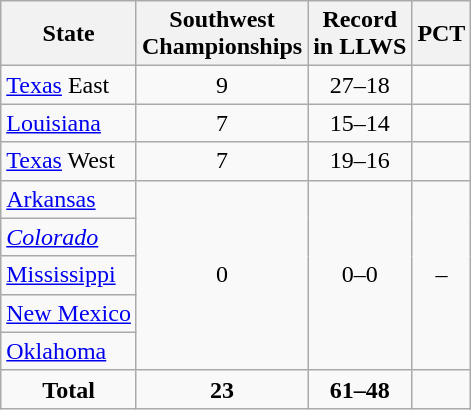<table class="wikitable" style="text-align:center">
<tr>
<th>State</th>
<th>Southwest<br>Championships</th>
<th>Record<br>in LLWS</th>
<th>PCT</th>
</tr>
<tr>
<td align=left> <a href='#'>Texas</a> East</td>
<td align=center>9</td>
<td align=center>27–18</td>
<td align=center></td>
</tr>
<tr>
<td align=left> <a href='#'>Louisiana</a></td>
<td align=center>7</td>
<td align=center>15–14</td>
<td align=center></td>
</tr>
<tr>
<td align=left> <a href='#'>Texas</a> West</td>
<td align=center>7</td>
<td align="center">19–16</td>
<td align="center"></td>
</tr>
<tr>
<td align=left> <a href='#'>Arkansas</a></td>
<td rowspan=5>0</td>
<td rowspan=5>0–0</td>
<td rowspan=5>–</td>
</tr>
<tr>
<td align=left><em> <a href='#'>Colorado</a></em></td>
</tr>
<tr>
<td align=left> <a href='#'>Mississippi</a></td>
</tr>
<tr>
<td align=left> <a href='#'>New Mexico</a></td>
</tr>
<tr>
<td align=left> <a href='#'>Oklahoma</a></td>
</tr>
<tr>
<td><strong>Total</strong></td>
<td align=center><strong>23</strong></td>
<td align=center><strong>61–48</strong></td>
<td align=center><strong></strong></td>
</tr>
</table>
